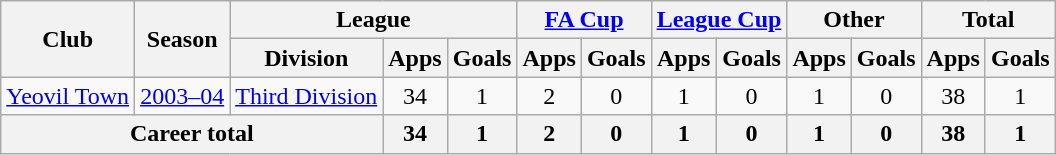<table class=wikitable style="text-align: center">
<tr>
<th rowspan=2>Club</th>
<th rowspan=2>Season</th>
<th colspan=3>League</th>
<th colspan=2><a href='#'>FA Cup</a></th>
<th colspan=2><a href='#'>League Cup</a></th>
<th colspan=2>Other</th>
<th colspan=2>Total</th>
</tr>
<tr>
<th>Division</th>
<th>Apps</th>
<th>Goals</th>
<th>Apps</th>
<th>Goals</th>
<th>Apps</th>
<th>Goals</th>
<th>Apps</th>
<th>Goals</th>
<th>Apps</th>
<th>Goals</th>
</tr>
<tr>
<td><a href='#'>Yeovil Town</a></td>
<td><a href='#'>2003–04</a></td>
<td><a href='#'>Third Division</a></td>
<td>34</td>
<td>1</td>
<td>2</td>
<td>0</td>
<td>1</td>
<td>0</td>
<td>1</td>
<td>0</td>
<td>38</td>
<td>1</td>
</tr>
<tr>
<th colspan=3>Career total</th>
<th>34</th>
<th>1</th>
<th>2</th>
<th>0</th>
<th>1</th>
<th>0</th>
<th>1</th>
<th>0</th>
<th>38</th>
<th>1</th>
</tr>
</table>
